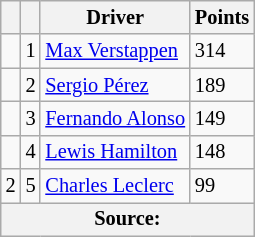<table class="wikitable" style="font-size: 85%;">
<tr>
<th scope="col"></th>
<th scope="col"></th>
<th scope="col">Driver</th>
<th scope="col">Points</th>
</tr>
<tr>
<td align="left"></td>
<td align="center">1</td>
<td> <a href='#'>Max Verstappen</a></td>
<td align="left">314</td>
</tr>
<tr>
<td align="left"></td>
<td align="center">2</td>
<td> <a href='#'>Sergio Pérez</a></td>
<td align="left">189</td>
</tr>
<tr>
<td align="left"></td>
<td align="center">3</td>
<td> <a href='#'>Fernando Alonso</a></td>
<td align="left">149</td>
</tr>
<tr>
<td align="left"></td>
<td align="center">4</td>
<td> <a href='#'>Lewis Hamilton</a></td>
<td align="left">148</td>
</tr>
<tr>
<td align="left"> 2</td>
<td align="center">5</td>
<td> <a href='#'>Charles Leclerc</a></td>
<td align="left">99</td>
</tr>
<tr>
<th colspan=4>Source:</th>
</tr>
</table>
